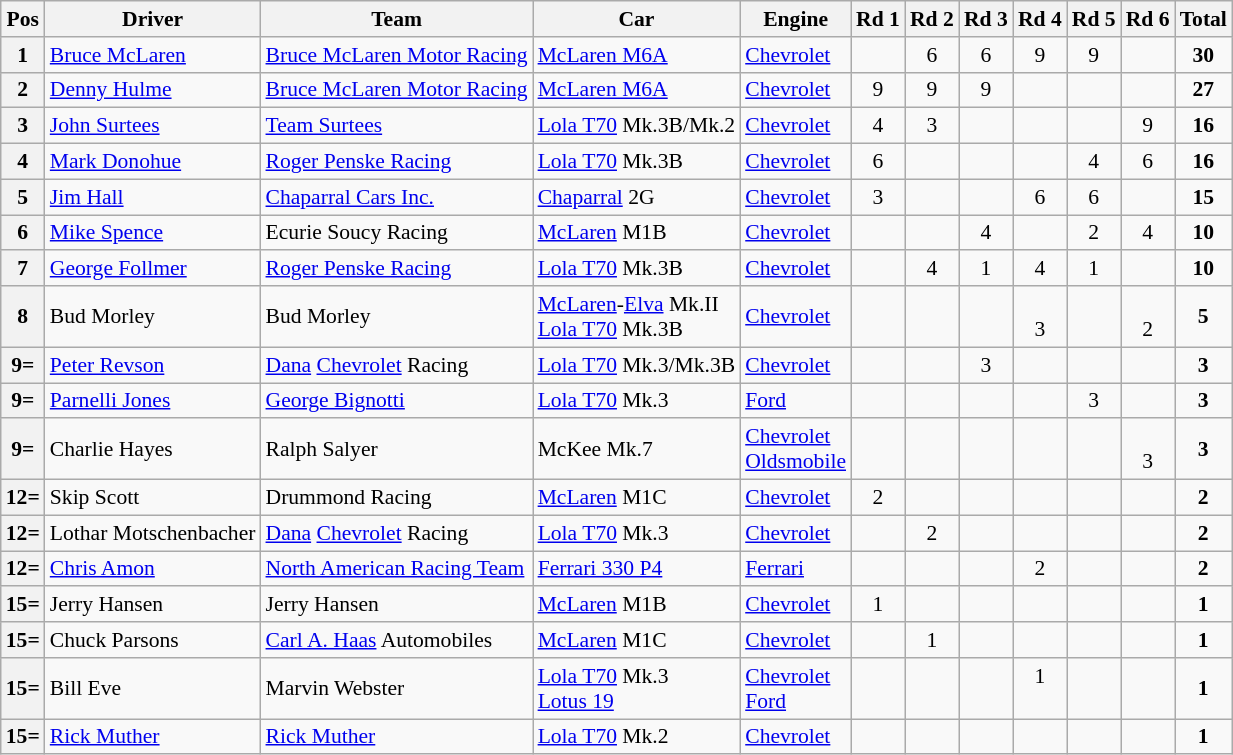<table class="wikitable" style="font-size: 90%;">
<tr>
<th>Pos</th>
<th>Driver</th>
<th>Team</th>
<th>Car</th>
<th>Engine</th>
<th>Rd 1</th>
<th>Rd 2</th>
<th>Rd 3</th>
<th>Rd 4</th>
<th>Rd 5</th>
<th>Rd 6</th>
<th>Total</th>
</tr>
<tr>
<th>1</th>
<td> <a href='#'>Bruce McLaren</a></td>
<td> <a href='#'>Bruce McLaren Motor Racing</a></td>
<td><a href='#'>McLaren M6A</a></td>
<td><a href='#'>Chevrolet</a></td>
<td></td>
<td align="center">6</td>
<td align="center">6</td>
<td align="center">9</td>
<td align="center">9</td>
<td></td>
<td align="center"><strong>30</strong></td>
</tr>
<tr>
<th>2</th>
<td> <a href='#'>Denny Hulme</a></td>
<td> <a href='#'>Bruce McLaren Motor Racing</a></td>
<td><a href='#'>McLaren M6A</a></td>
<td><a href='#'>Chevrolet</a></td>
<td align="center">9</td>
<td align="center">9</td>
<td align="center">9</td>
<td></td>
<td></td>
<td></td>
<td align="center"><strong>27</strong></td>
</tr>
<tr>
<th>3</th>
<td> <a href='#'>John Surtees</a></td>
<td> <a href='#'>Team Surtees</a></td>
<td><a href='#'>Lola T70</a> Mk.3B/Mk.2</td>
<td><a href='#'>Chevrolet</a></td>
<td align="center">4</td>
<td align="center">3</td>
<td></td>
<td></td>
<td></td>
<td align="center">9</td>
<td align="center"><strong>16</strong></td>
</tr>
<tr>
<th>4</th>
<td> <a href='#'>Mark Donohue</a></td>
<td> <a href='#'>Roger Penske Racing</a></td>
<td><a href='#'>Lola T70</a> Mk.3B</td>
<td><a href='#'>Chevrolet</a></td>
<td align="center">6</td>
<td></td>
<td></td>
<td></td>
<td align="center">4</td>
<td align="center">6</td>
<td align="center"><strong>16</strong></td>
</tr>
<tr>
<th>5</th>
<td> <a href='#'>Jim Hall</a></td>
<td> <a href='#'>Chaparral Cars Inc.</a></td>
<td><a href='#'>Chaparral</a> 2G</td>
<td><a href='#'>Chevrolet</a></td>
<td align="center">3</td>
<td></td>
<td></td>
<td align="center">6</td>
<td align="center">6</td>
<td></td>
<td align="center"><strong>15</strong></td>
</tr>
<tr>
<th>6</th>
<td> <a href='#'>Mike Spence</a></td>
<td> Ecurie Soucy Racing</td>
<td><a href='#'>McLaren</a> M1B</td>
<td><a href='#'>Chevrolet</a></td>
<td></td>
<td></td>
<td align="center">4</td>
<td></td>
<td align="center">2</td>
<td align="center">4</td>
<td align="center"><strong>10</strong></td>
</tr>
<tr>
<th>7</th>
<td> <a href='#'>George Follmer</a></td>
<td> <a href='#'>Roger Penske Racing</a></td>
<td><a href='#'>Lola T70</a> Mk.3B</td>
<td><a href='#'>Chevrolet</a></td>
<td></td>
<td align="center">4</td>
<td align="center">1</td>
<td align="center">4</td>
<td align="center">1</td>
<td></td>
<td align="center"><strong>10</strong></td>
</tr>
<tr>
<th>8</th>
<td> Bud Morley</td>
<td> Bud Morley</td>
<td><a href='#'>McLaren</a>-<a href='#'>Elva</a> Mk.II<br><a href='#'>Lola T70</a> Mk.3B</td>
<td><a href='#'>Chevrolet</a></td>
<td></td>
<td></td>
<td></td>
<td align="center"> <br>3</td>
<td></td>
<td align="center"> <br>2</td>
<td align="center"><strong>5</strong></td>
</tr>
<tr>
<th>9=</th>
<td> <a href='#'>Peter Revson</a></td>
<td> <a href='#'>Dana</a> <a href='#'>Chevrolet</a> Racing</td>
<td><a href='#'>Lola T70</a> Mk.3/Mk.3B</td>
<td><a href='#'>Chevrolet</a></td>
<td></td>
<td></td>
<td align="center">3</td>
<td></td>
<td></td>
<td></td>
<td align="center"><strong>3</strong></td>
</tr>
<tr>
<th>9=</th>
<td> <a href='#'>Parnelli Jones</a></td>
<td> <a href='#'>George Bignotti</a></td>
<td><a href='#'>Lola T70</a> Mk.3</td>
<td><a href='#'>Ford</a></td>
<td></td>
<td></td>
<td></td>
<td></td>
<td align="center">3</td>
<td></td>
<td align="center"><strong>3</strong></td>
</tr>
<tr>
<th>9=</th>
<td> Charlie Hayes</td>
<td> Ralph Salyer</td>
<td>McKee Mk.7</td>
<td><a href='#'>Chevrolet</a><br><a href='#'>Oldsmobile</a></td>
<td></td>
<td></td>
<td></td>
<td></td>
<td></td>
<td align="center"> <br>3</td>
<td align="center"><strong>3</strong></td>
</tr>
<tr>
<th>12=</th>
<td> Skip Scott</td>
<td> Drummond Racing</td>
<td><a href='#'>McLaren</a> M1C</td>
<td><a href='#'>Chevrolet</a></td>
<td align="center">2</td>
<td></td>
<td></td>
<td></td>
<td></td>
<td></td>
<td align="center"><strong>2</strong></td>
</tr>
<tr>
<th>12=</th>
<td> Lothar Motschenbacher</td>
<td> <a href='#'>Dana</a> <a href='#'>Chevrolet</a> Racing</td>
<td><a href='#'>Lola T70</a> Mk.3</td>
<td><a href='#'>Chevrolet</a></td>
<td></td>
<td align="center">2</td>
<td></td>
<td></td>
<td></td>
<td></td>
<td align="center"><strong>2</strong></td>
</tr>
<tr>
<th>12=</th>
<td> <a href='#'>Chris Amon</a></td>
<td> <a href='#'>North American Racing Team</a></td>
<td><a href='#'>Ferrari 330 P4</a></td>
<td><a href='#'>Ferrari</a></td>
<td></td>
<td></td>
<td></td>
<td align="center">2</td>
<td></td>
<td></td>
<td align="center"><strong>2</strong></td>
</tr>
<tr>
<th>15=</th>
<td> Jerry Hansen</td>
<td> Jerry Hansen</td>
<td><a href='#'>McLaren</a> M1B</td>
<td><a href='#'>Chevrolet</a></td>
<td align="center">1</td>
<td></td>
<td></td>
<td></td>
<td></td>
<td></td>
<td align="center"><strong>1</strong></td>
</tr>
<tr>
<th>15=</th>
<td> Chuck Parsons</td>
<td> <a href='#'>Carl A. Haas</a> Automobiles</td>
<td><a href='#'>McLaren</a> M1C</td>
<td><a href='#'>Chevrolet</a></td>
<td></td>
<td align="center">1</td>
<td></td>
<td></td>
<td></td>
<td></td>
<td align="center"><strong>1</strong></td>
</tr>
<tr>
<th>15=</th>
<td> Bill Eve</td>
<td> Marvin Webster</td>
<td><a href='#'>Lola T70</a> Mk.3<br><a href='#'>Lotus 19</a></td>
<td><a href='#'>Chevrolet</a><br><a href='#'>Ford</a></td>
<td></td>
<td></td>
<td></td>
<td align="center">1<br> </td>
<td></td>
<td></td>
<td align="center"><strong>1</strong></td>
</tr>
<tr>
<th>15=</th>
<td> <a href='#'>Rick Muther</a></td>
<td> <a href='#'>Rick Muther</a></td>
<td><a href='#'>Lola T70</a> Mk.2</td>
<td><a href='#'>Chevrolet</a></td>
<td></td>
<td></td>
<td></td>
<td></td>
<td></td>
<td></td>
<td align="center"><strong>1</strong></td>
</tr>
</table>
